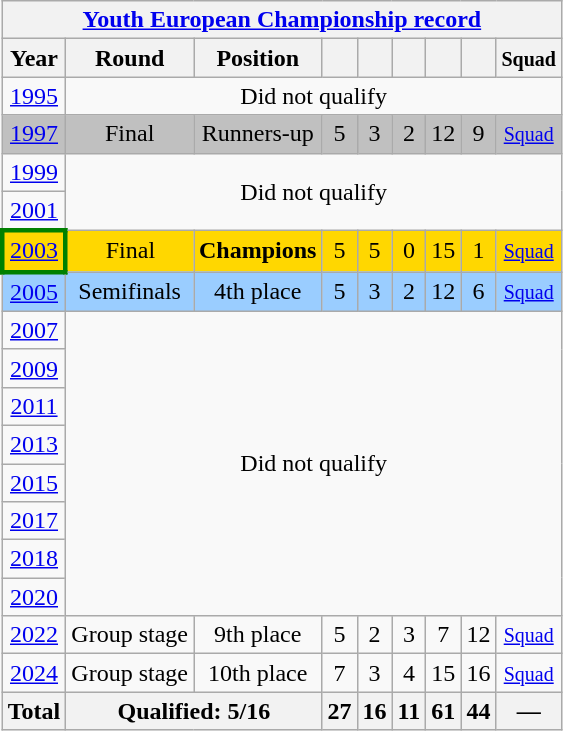<table class="wikitable" style="text-align: center;">
<tr>
<th colspan=9><a href='#'>Youth European Championship record</a></th>
</tr>
<tr>
<th>Year</th>
<th>Round</th>
<th>Position</th>
<th></th>
<th></th>
<th></th>
<th></th>
<th></th>
<th><small>Squad</small></th>
</tr>
<tr>
<td> <a href='#'>1995</a></td>
<td colspan=8>Did not qualify</td>
</tr>
<tr bgcolor=silver>
<td> <a href='#'>1997</a></td>
<td>Final</td>
<td>Runners-up</td>
<td>5</td>
<td>3</td>
<td>2</td>
<td>12</td>
<td>9</td>
<td><small><a href='#'>Squad</a></small></td>
</tr>
<tr>
<td> <a href='#'>1999</a></td>
<td colspan=8 rowspan=2>Did not qualify</td>
</tr>
<tr>
<td> <a href='#'>2001</a></td>
</tr>
<tr bgcolor=gold>
<td style="border:3px solid green"> <a href='#'>2003</a></td>
<td>Final</td>
<td><strong>Champions</strong></td>
<td>5</td>
<td>5</td>
<td>0</td>
<td>15</td>
<td>1</td>
<td><small><a href='#'>Squad</a></small></td>
</tr>
<tr bgcolor=9acdff>
<td> <a href='#'>2005</a></td>
<td>Semifinals</td>
<td>4th place</td>
<td>5</td>
<td>3</td>
<td>2</td>
<td>12</td>
<td>6</td>
<td><small> <a href='#'>Squad</a></small></td>
</tr>
<tr>
<td> <a href='#'>2007</a></td>
<td colspan=8 rowspan=8>Did not qualify</td>
</tr>
<tr>
<td> <a href='#'>2009</a></td>
</tr>
<tr>
<td> <a href='#'>2011</a></td>
</tr>
<tr>
<td>  <a href='#'>2013</a></td>
</tr>
<tr>
<td> <a href='#'>2015</a></td>
</tr>
<tr>
<td> <a href='#'>2017</a></td>
</tr>
<tr>
<td> <a href='#'>2018</a></td>
</tr>
<tr>
<td> <a href='#'>2020</a></td>
</tr>
<tr>
<td> <a href='#'>2022</a></td>
<td>Group stage</td>
<td>9th place</td>
<td>5</td>
<td>2</td>
<td>3</td>
<td>7</td>
<td>12</td>
<td><small> <a href='#'>Squad</a></small></td>
</tr>
<tr>
<td>  <a href='#'>2024</a></td>
<td>Group stage</td>
<td>10th place</td>
<td>7</td>
<td>3</td>
<td>4</td>
<td>15</td>
<td>16</td>
<td><small> <a href='#'>Squad</a></small></td>
</tr>
<tr>
<th>Total</th>
<th colspan="2">Qualified: 5/16</th>
<th>27</th>
<th>16</th>
<th>11</th>
<th>61</th>
<th>44</th>
<th>—</th>
</tr>
</table>
